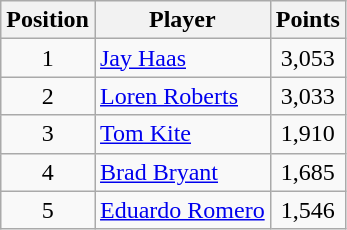<table class="wikitable">
<tr>
<th>Position</th>
<th>Player</th>
<th>Points</th>
</tr>
<tr>
<td align=center>1</td>
<td> <a href='#'>Jay Haas</a></td>
<td align=center>3,053</td>
</tr>
<tr>
<td align=center>2</td>
<td> <a href='#'>Loren Roberts</a></td>
<td align=center>3,033</td>
</tr>
<tr>
<td align=center>3</td>
<td> <a href='#'>Tom Kite</a></td>
<td align=center>1,910</td>
</tr>
<tr>
<td align=center>4</td>
<td> <a href='#'>Brad Bryant</a></td>
<td align=center>1,685</td>
</tr>
<tr>
<td align=center>5</td>
<td> <a href='#'>Eduardo Romero</a></td>
<td align=center>1,546</td>
</tr>
</table>
